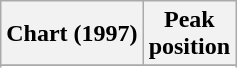<table class="wikitable sortable">
<tr>
<th align="left">Chart (1997)</th>
<th align="center">Peak<br>position</th>
</tr>
<tr>
</tr>
<tr>
</tr>
</table>
